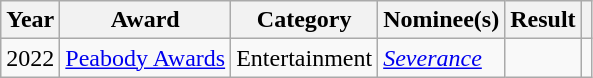<table class="wikitable plainrowheaders sortable">
<tr>
<th scope="col">Year</th>
<th scope="col">Award</th>
<th scope="col">Category</th>
<th scope="col">Nominee(s)</th>
<th scope="col">Result</th>
<th scope="col" class="unsortable"></th>
</tr>
<tr>
<td>2022</td>
<td><a href='#'>Peabody Awards</a></td>
<td>Entertainment</td>
<td><em><a href='#'> Severance</a></em></td>
<td></td>
<td></td>
</tr>
</table>
